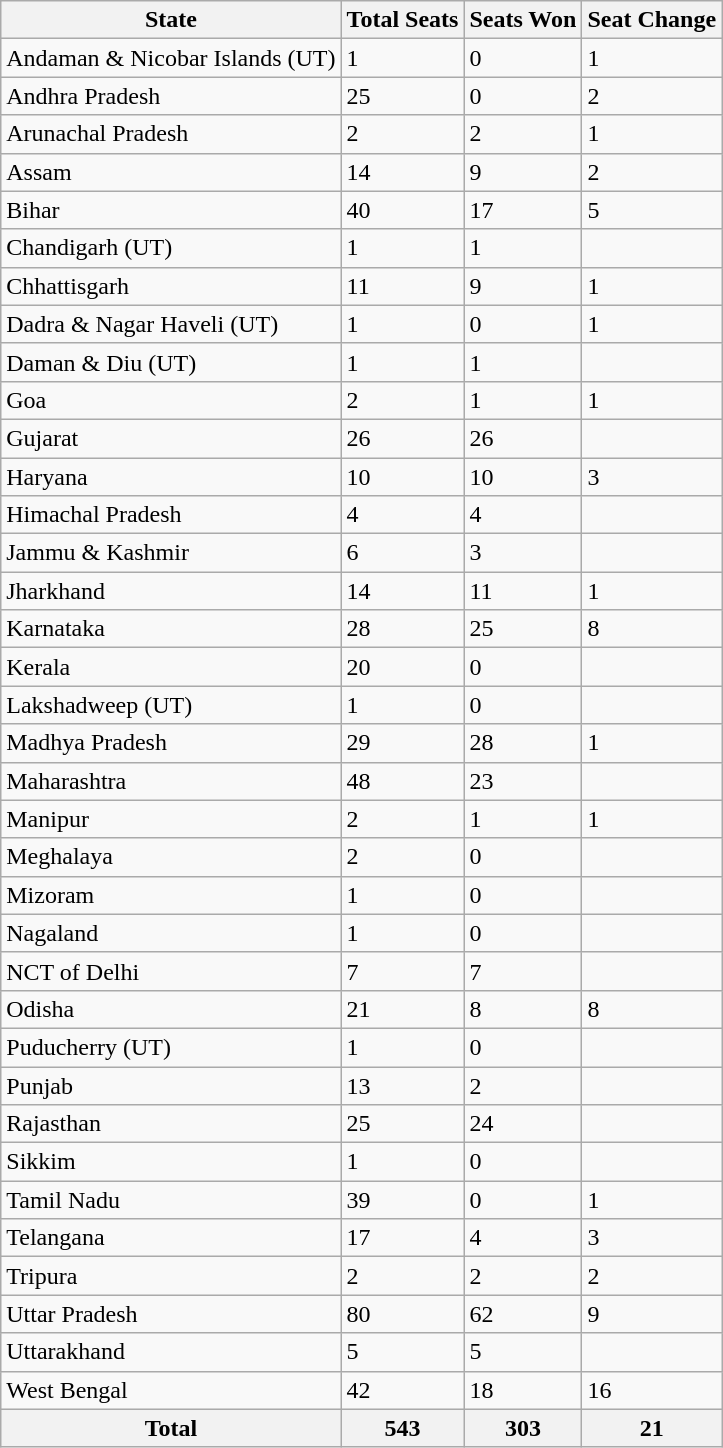<table class="wikitable">
<tr>
<th>State</th>
<th>Total Seats</th>
<th>Seats Won</th>
<th>Seat Change</th>
</tr>
<tr>
<td>Andaman & Nicobar Islands (UT)</td>
<td>1</td>
<td>0</td>
<td> 1</td>
</tr>
<tr>
<td>Andhra Pradesh</td>
<td>25</td>
<td>0</td>
<td> 2</td>
</tr>
<tr>
<td>Arunachal Pradesh</td>
<td>2</td>
<td>2</td>
<td> 1</td>
</tr>
<tr>
<td>Assam</td>
<td>14</td>
<td>9</td>
<td> 2</td>
</tr>
<tr>
<td>Bihar</td>
<td>40</td>
<td>17</td>
<td> 5</td>
</tr>
<tr>
<td>Chandigarh (UT)</td>
<td>1</td>
<td>1</td>
<td></td>
</tr>
<tr>
<td>Chhattisgarh</td>
<td>11</td>
<td>9</td>
<td> 1</td>
</tr>
<tr>
<td>Dadra & Nagar Haveli (UT)</td>
<td>1</td>
<td>0</td>
<td> 1</td>
</tr>
<tr>
<td>Daman & Diu (UT)</td>
<td>1</td>
<td>1</td>
<td></td>
</tr>
<tr>
<td>Goa</td>
<td>2</td>
<td>1</td>
<td> 1</td>
</tr>
<tr>
<td>Gujarat</td>
<td>26</td>
<td>26</td>
<td></td>
</tr>
<tr>
<td>Haryana</td>
<td>10</td>
<td>10</td>
<td> 3</td>
</tr>
<tr>
<td>Himachal Pradesh</td>
<td>4</td>
<td>4</td>
<td></td>
</tr>
<tr>
<td>Jammu & Kashmir</td>
<td>6</td>
<td>3</td>
<td></td>
</tr>
<tr>
<td>Jharkhand</td>
<td>14</td>
<td>11</td>
<td> 1</td>
</tr>
<tr>
<td>Karnataka</td>
<td>28</td>
<td>25</td>
<td> 8</td>
</tr>
<tr>
<td>Kerala</td>
<td>20</td>
<td>0</td>
<td></td>
</tr>
<tr>
<td>Lakshadweep (UT)</td>
<td>1</td>
<td>0</td>
<td></td>
</tr>
<tr>
<td>Madhya Pradesh</td>
<td>29</td>
<td>28</td>
<td> 1</td>
</tr>
<tr>
<td>Maharashtra</td>
<td>48</td>
<td>23</td>
<td></td>
</tr>
<tr>
<td>Manipur</td>
<td>2</td>
<td>1</td>
<td> 1</td>
</tr>
<tr>
<td>Meghalaya</td>
<td>2</td>
<td>0</td>
<td></td>
</tr>
<tr>
<td>Mizoram</td>
<td>1</td>
<td>0</td>
<td></td>
</tr>
<tr>
<td>Nagaland</td>
<td>1</td>
<td>0</td>
<td></td>
</tr>
<tr>
<td>NCT of Delhi</td>
<td>7</td>
<td>7</td>
<td></td>
</tr>
<tr>
<td>Odisha</td>
<td>21</td>
<td>8</td>
<td> 8</td>
</tr>
<tr>
<td>Puducherry (UT)</td>
<td>1</td>
<td>0</td>
<td></td>
</tr>
<tr>
<td>Punjab</td>
<td>13</td>
<td>2</td>
<td></td>
</tr>
<tr>
<td>Rajasthan</td>
<td>25</td>
<td>24</td>
<td></td>
</tr>
<tr>
<td>Sikkim</td>
<td>1</td>
<td>0</td>
<td></td>
</tr>
<tr>
<td>Tamil Nadu</td>
<td>39</td>
<td>0</td>
<td> 1</td>
</tr>
<tr>
<td>Telangana</td>
<td>17</td>
<td>4</td>
<td> 3</td>
</tr>
<tr>
<td>Tripura</td>
<td>2</td>
<td>2</td>
<td> 2</td>
</tr>
<tr>
<td>Uttar Pradesh</td>
<td>80</td>
<td>62</td>
<td> 9</td>
</tr>
<tr>
<td>Uttarakhand</td>
<td>5</td>
<td>5</td>
<td></td>
</tr>
<tr>
<td>West Bengal</td>
<td>42</td>
<td>18</td>
<td> 16</td>
</tr>
<tr>
<th>Total</th>
<th>543</th>
<th>303</th>
<th> 21</th>
</tr>
</table>
